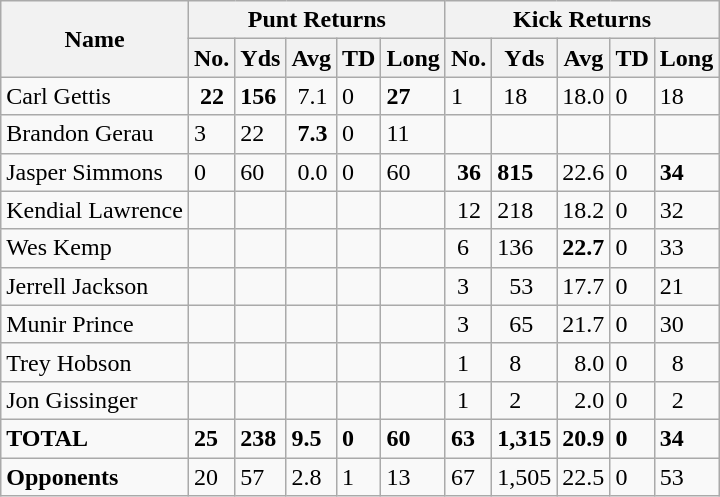<table class="wikitable" style="white-space:nowrap;">
<tr>
<th rowspan="2">Name</th>
<th colspan="5">Punt Returns</th>
<th colspan="5">Kick Returns</th>
</tr>
<tr>
<th>No.</th>
<th>Yds</th>
<th>Avg</th>
<th>TD</th>
<th>Long</th>
<th>No.</th>
<th>Yds</th>
<th>Avg</th>
<th>TD</th>
<th>Long</th>
</tr>
<tr>
<td>Carl Gettis</td>
<td> <strong>22</strong></td>
<td><strong>156</strong></td>
<td> 7.1</td>
<td>0</td>
<td><strong>27</strong></td>
<td>1</td>
<td> 18</td>
<td>18.0</td>
<td>0</td>
<td>18</td>
</tr>
<tr>
<td>Brandon Gerau</td>
<td>3</td>
<td>22</td>
<td> <strong>7.3</strong></td>
<td>0</td>
<td>11</td>
<td></td>
<td></td>
<td></td>
<td></td>
<td></td>
</tr>
<tr>
<td>Jasper Simmons</td>
<td>0</td>
<td>60</td>
<td> 0.0</td>
<td>0</td>
<td>60</td>
<td> <strong>36</strong></td>
<td><strong>815</strong></td>
<td>22.6</td>
<td>0</td>
<td><strong>34</strong></td>
</tr>
<tr>
<td>Kendial Lawrence</td>
<td></td>
<td></td>
<td></td>
<td></td>
<td></td>
<td> 12</td>
<td>218</td>
<td>18.2</td>
<td>0</td>
<td>32</td>
</tr>
<tr>
<td>Wes Kemp</td>
<td></td>
<td></td>
<td></td>
<td></td>
<td></td>
<td> 6</td>
<td>136</td>
<td><strong>22.7</strong></td>
<td>0</td>
<td>33</td>
</tr>
<tr>
<td>Jerrell Jackson</td>
<td></td>
<td></td>
<td></td>
<td></td>
<td></td>
<td> 3</td>
<td>  53</td>
<td>17.7</td>
<td>0</td>
<td>21</td>
</tr>
<tr>
<td>Munir Prince</td>
<td></td>
<td></td>
<td></td>
<td></td>
<td></td>
<td> 3</td>
<td>  65</td>
<td>21.7</td>
<td>0</td>
<td>30</td>
</tr>
<tr>
<td>Trey Hobson</td>
<td></td>
<td></td>
<td></td>
<td></td>
<td></td>
<td> 1</td>
<td>   8</td>
<td>  8.0</td>
<td>0</td>
<td>  8</td>
</tr>
<tr>
<td>Jon Gissinger</td>
<td></td>
<td></td>
<td></td>
<td></td>
<td></td>
<td> 1</td>
<td>   2</td>
<td>  2.0</td>
<td>0</td>
<td>  2</td>
</tr>
<tr>
<td><strong>TOTAL</strong></td>
<td><strong>25</strong></td>
<td><strong>238</strong></td>
<td><strong>9.5</strong></td>
<td><strong>0</strong></td>
<td><strong>60</strong></td>
<td><strong>63</strong></td>
<td><strong>1,315</strong></td>
<td><strong>20.9</strong></td>
<td><strong>0</strong></td>
<td><strong>34</strong></td>
</tr>
<tr>
<td><strong>Opponents</strong></td>
<td>20</td>
<td>57</td>
<td>2.8</td>
<td>1</td>
<td>13</td>
<td>67</td>
<td>1,505</td>
<td>22.5</td>
<td>0</td>
<td>53</td>
</tr>
</table>
